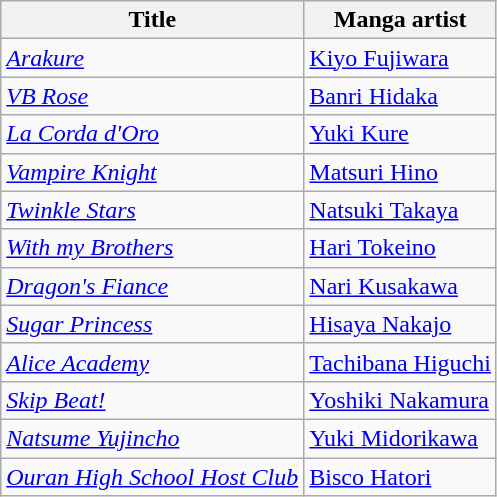<table class="wikitable sortable">
<tr>
<th>Title</th>
<th>Manga artist</th>
</tr>
<tr>
<td><em><a href='#'>Arakure</a></em></td>
<td><a href='#'>Kiyo Fujiwara</a></td>
</tr>
<tr>
<td><em><a href='#'>VB Rose</a></em></td>
<td><a href='#'>Banri Hidaka</a></td>
</tr>
<tr>
<td><em><a href='#'>La Corda d'Oro</a></em></td>
<td><a href='#'>Yuki Kure</a></td>
</tr>
<tr>
<td><em><a href='#'>Vampire Knight</a></em></td>
<td><a href='#'>Matsuri Hino</a></td>
</tr>
<tr>
<td><em><a href='#'>Twinkle Stars</a></em></td>
<td><a href='#'>Natsuki Takaya</a></td>
</tr>
<tr>
<td><em><a href='#'>With my Brothers</a></em></td>
<td><a href='#'>Hari Tokeino</a></td>
</tr>
<tr>
<td><em><a href='#'>Dragon's Fiance</a></em></td>
<td><a href='#'>Nari Kusakawa</a></td>
</tr>
<tr>
<td><em><a href='#'>Sugar Princess</a></em></td>
<td><a href='#'>Hisaya Nakajo</a></td>
</tr>
<tr>
<td><em><a href='#'>Alice Academy</a></em></td>
<td><a href='#'>Tachibana Higuchi</a></td>
</tr>
<tr>
<td><em><a href='#'>Skip Beat!</a></em></td>
<td><a href='#'>Yoshiki Nakamura</a></td>
</tr>
<tr>
<td><em><a href='#'>Natsume Yujincho</a></em></td>
<td><a href='#'>Yuki Midorikawa</a></td>
</tr>
<tr>
<td><em><a href='#'>Ouran High School Host Club</a></em></td>
<td><a href='#'>Bisco Hatori</a></td>
</tr>
</table>
